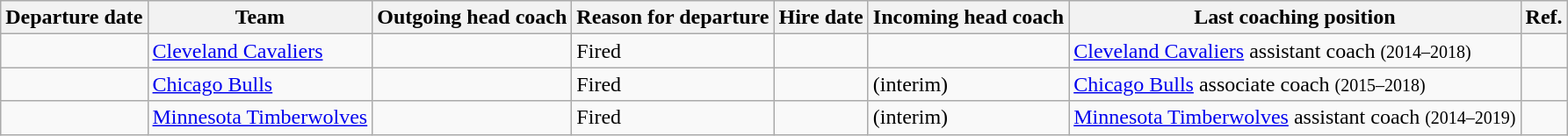<table class="wikitable sortable">
<tr>
<th>Departure date</th>
<th>Team</th>
<th>Outgoing head coach</th>
<th>Reason for departure</th>
<th>Hire date</th>
<th>Incoming head coach</th>
<th class="unsortable">Last coaching position</th>
<th class="unsortable">Ref.</th>
</tr>
<tr>
<td align=center></td>
<td><a href='#'>Cleveland Cavaliers</a></td>
<td></td>
<td>Fired</td>
<td></td>
<td></td>
<td><a href='#'>Cleveland Cavaliers</a> assistant coach <small>(2014–2018)</small></td>
<td></td>
</tr>
<tr>
<td align=center></td>
<td><a href='#'>Chicago Bulls</a></td>
<td></td>
<td>Fired</td>
<td></td>
<td> (interim)</td>
<td><a href='#'>Chicago Bulls</a> associate coach <small>(2015–2018)</small></td>
<td></td>
</tr>
<tr>
<td align=center></td>
<td><a href='#'>Minnesota Timberwolves</a></td>
<td></td>
<td>Fired</td>
<td></td>
<td> (interim)</td>
<td><a href='#'>Minnesota Timberwolves</a> assistant coach <small>(2014–2019)</small></td>
<td></td>
</tr>
</table>
